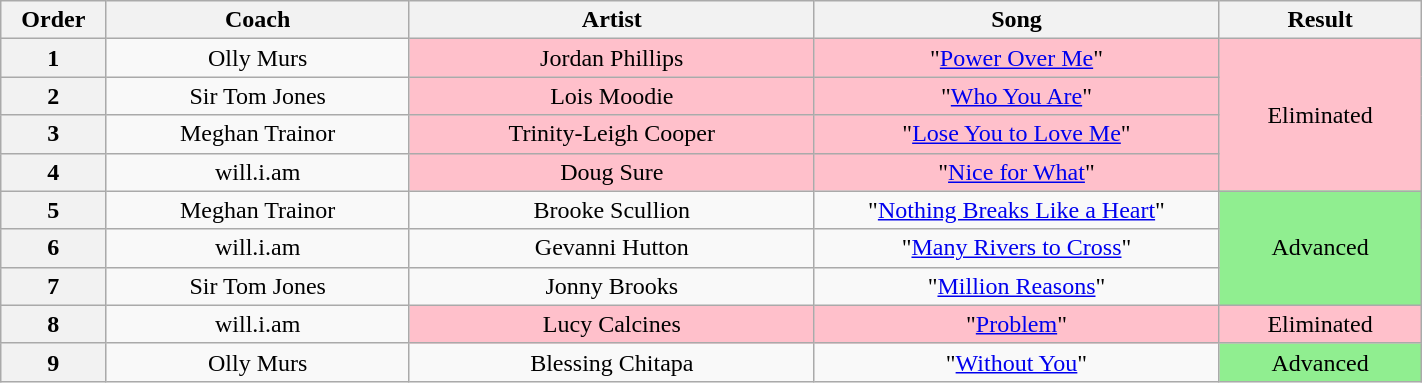<table class="wikitable plainrowheaders" style="text-align:center; width:75%;">
<tr>
<th style="width:05%;">Order</th>
<th style="width:15%;">Coach</th>
<th style="width:20%;">Artist</th>
<th style="width:20%;">Song</th>
<th style="width:10%;">Result</th>
</tr>
<tr>
<th scope="col">1</th>
<td>Olly Murs</td>
<td style="background:pink;">Jordan Phillips</td>
<td style="background:pink;">"<a href='#'>Power Over Me</a>"</td>
<td rowspan="4" style="background:pink;">Eliminated</td>
</tr>
<tr>
<th scope="col">2</th>
<td>Sir Tom Jones</td>
<td style="background:pink;">Lois Moodie</td>
<td style="background:pink;">"<a href='#'>Who You Are</a>"</td>
</tr>
<tr>
<th scope="col">3</th>
<td>Meghan Trainor</td>
<td style="background:pink;">Trinity-Leigh Cooper</td>
<td style="background:pink;">"<a href='#'>Lose You to Love Me</a>"</td>
</tr>
<tr>
<th scope="col">4</th>
<td>will.i.am</td>
<td style="background:pink;">Doug Sure</td>
<td style="background:pink;">"<a href='#'>Nice for What</a>"</td>
</tr>
<tr>
<th scope="col">5</th>
<td>Meghan Trainor</td>
<td>Brooke Scullion</td>
<td>"<a href='#'>Nothing Breaks Like a Heart</a>"</td>
<td rowspan="3" style="background:lightgreen;">Advanced</td>
</tr>
<tr>
<th scope="col">6</th>
<td>will.i.am</td>
<td>Gevanni Hutton</td>
<td>"<a href='#'>Many Rivers to Cross</a>"</td>
</tr>
<tr>
<th scope="col">7</th>
<td>Sir Tom Jones</td>
<td>Jonny Brooks</td>
<td>"<a href='#'>Million Reasons</a>"</td>
</tr>
<tr>
<th scope="col">8</th>
<td>will.i.am</td>
<td style="background:pink;">Lucy Calcines</td>
<td style="background:pink;">"<a href='#'>Problem</a>"</td>
<td style="background:pink;">Eliminated</td>
</tr>
<tr>
<th scope="col">9</th>
<td>Olly Murs</td>
<td>Blessing Chitapa</td>
<td>"<a href='#'>Without You</a>"</td>
<td style="background:lightgreen;">Advanced</td>
</tr>
</table>
